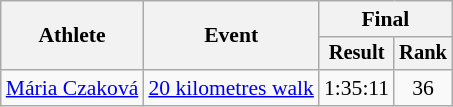<table class="wikitable" style="font-size:90%">
<tr>
<th rowspan="2">Athlete</th>
<th rowspan="2">Event</th>
<th colspan="2">Final</th>
</tr>
<tr style="font-size:95%">
<th>Result</th>
<th>Rank</th>
</tr>
<tr style=text-align:center>
<td style=text-align:left><a href='#'>Mária Czaková</a></td>
<td style=text-align:left><a href='#'>20 kilometres walk</a></td>
<td>1:35:11</td>
<td>36</td>
</tr>
</table>
